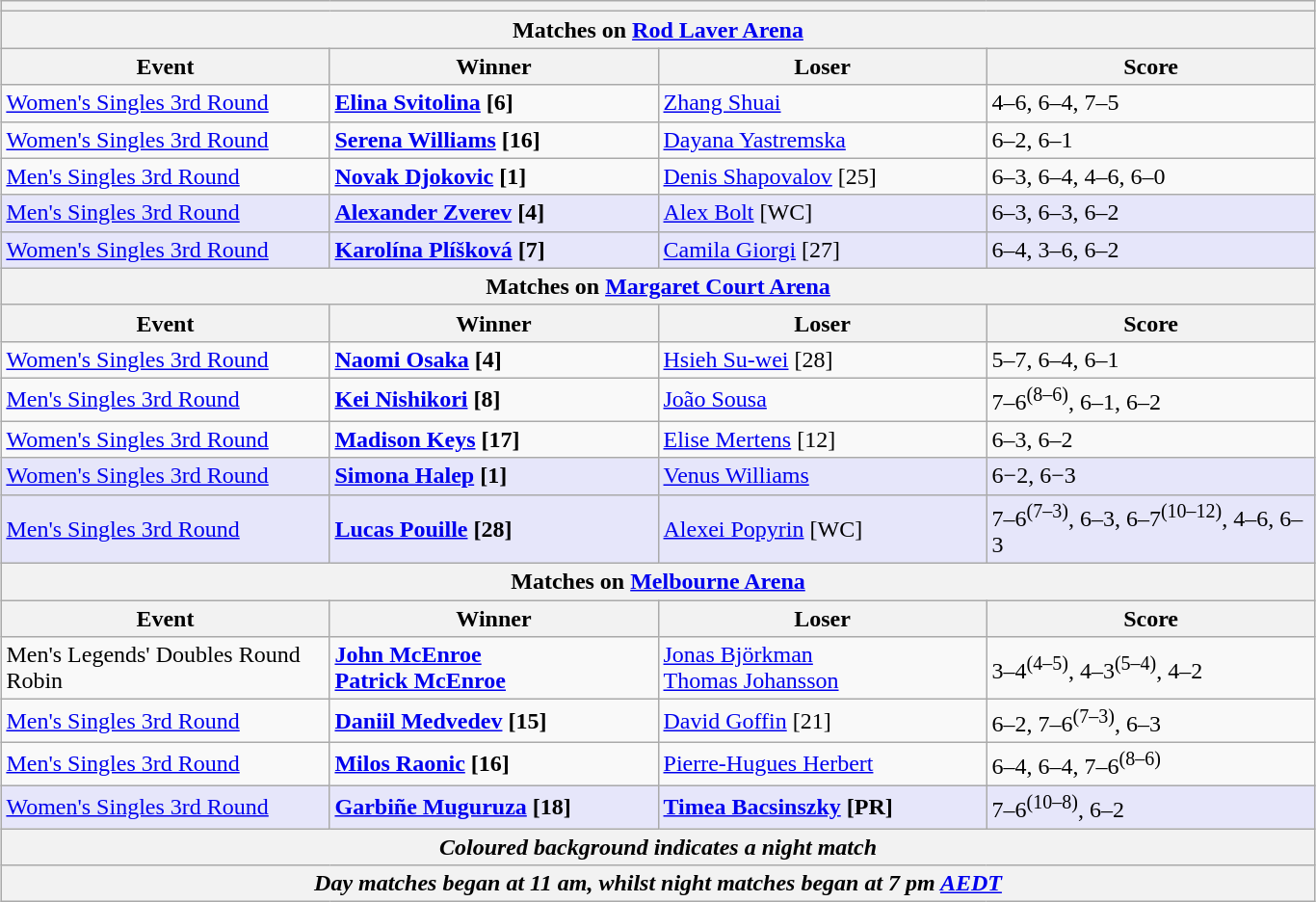<table class="wikitable collapsible uncollapsed" style="margin:1em auto;">
<tr>
<th colspan=4></th>
</tr>
<tr>
<th colspan=4><strong>Matches on <a href='#'>Rod Laver Arena</a></strong></th>
</tr>
<tr>
<th style="width:220px;">Event</th>
<th style="width:220px;">Winner</th>
<th style="width:220px;">Loser</th>
<th style="width:220px;">Score</th>
</tr>
<tr>
<td><a href='#'>Women's Singles 3rd Round</a></td>
<td> <strong><a href='#'>Elina Svitolina</a> [6]</strong></td>
<td> <a href='#'>Zhang Shuai</a></td>
<td>4–6, 6–4, 7–5</td>
</tr>
<tr>
<td><a href='#'>Women's Singles 3rd Round</a></td>
<td> <strong><a href='#'>Serena Williams</a> [16]</strong></td>
<td> <a href='#'>Dayana Yastremska</a></td>
<td>6–2, 6–1</td>
</tr>
<tr>
<td><a href='#'>Men's Singles 3rd Round</a></td>
<td> <strong><a href='#'>Novak Djokovic</a> [1]</strong></td>
<td> <a href='#'>Denis Shapovalov</a> [25]</td>
<td>6–3, 6–4, 4–6, 6–0</td>
</tr>
<tr bgcolor=lavender>
<td><a href='#'>Men's Singles 3rd Round</a></td>
<td> <strong><a href='#'>Alexander Zverev</a> [4]</strong></td>
<td> <a href='#'>Alex Bolt</a> [WC]</td>
<td>6–3, 6–3, 6–2</td>
</tr>
<tr bgcolor=lavender>
<td><a href='#'>Women's Singles 3rd Round</a></td>
<td> <strong><a href='#'>Karolína Plíšková</a> [7]</strong></td>
<td> <a href='#'>Camila Giorgi</a> [27]</td>
<td>6–4, 3–6, 6–2</td>
</tr>
<tr>
<th colspan=4><strong>Matches on <a href='#'>Margaret Court Arena</a></strong></th>
</tr>
<tr>
<th style="width:220px;">Event</th>
<th style="width:220px;">Winner</th>
<th style="width:220px;">Loser</th>
<th style="width:220px;">Score</th>
</tr>
<tr>
<td><a href='#'>Women's Singles 3rd Round</a></td>
<td> <strong><a href='#'>Naomi Osaka</a> [4]</strong></td>
<td> <a href='#'>Hsieh Su-wei</a> [28]</td>
<td>5–7, 6–4, 6–1</td>
</tr>
<tr>
<td><a href='#'>Men's Singles 3rd Round</a></td>
<td> <strong><a href='#'>Kei Nishikori</a> [8]</strong></td>
<td> <a href='#'>João Sousa</a></td>
<td>7–6<sup>(8–6)</sup>, 6–1, 6–2</td>
</tr>
<tr>
<td><a href='#'>Women's Singles 3rd Round</a></td>
<td> <strong><a href='#'>Madison Keys</a> [17]</strong></td>
<td> <a href='#'>Elise Mertens</a> [12]</td>
<td>6–3, 6–2</td>
</tr>
<tr bgcolor=lavender>
<td><a href='#'>Women's Singles 3rd Round</a></td>
<td> <strong><a href='#'>Simona Halep</a> [1]</strong></td>
<td> <a href='#'>Venus Williams</a></td>
<td>6−2, 6−3</td>
</tr>
<tr bgcolor=lavender>
<td><a href='#'>Men's Singles 3rd Round</a></td>
<td> <strong><a href='#'>Lucas Pouille</a> [28]</strong></td>
<td> <a href='#'>Alexei Popyrin</a> [WC]</td>
<td>7–6<sup>(7–3)</sup>, 6–3, 6–7<sup>(10–12)</sup>, 4–6, 6–3</td>
</tr>
<tr>
<th colspan=4><strong>Matches on <a href='#'>Melbourne Arena</a></strong></th>
</tr>
<tr>
<th style="width:220px;">Event</th>
<th style="width:220px;">Winner</th>
<th style="width:220px;">Loser</th>
<th style="width:220px;">Score</th>
</tr>
<tr>
<td>Men's Legends' Doubles Round Robin</td>
<td><strong> <a href='#'>John McEnroe</a> <br>  <a href='#'>Patrick McEnroe</a></strong></td>
<td> <a href='#'>Jonas Björkman</a> <br>  <a href='#'>Thomas Johansson</a></td>
<td>3–4<sup>(4–5)</sup>, 4–3<sup>(5–4)</sup>, 4–2</td>
</tr>
<tr>
<td><a href='#'>Men's Singles 3rd Round</a></td>
<td> <strong><a href='#'>Daniil Medvedev</a> [15]</strong></td>
<td> <a href='#'>David Goffin</a> [21]</td>
<td>6–2, 7–6<sup>(7–3)</sup>, 6–3</td>
</tr>
<tr>
<td><a href='#'>Men's Singles 3rd Round</a></td>
<td> <strong><a href='#'>Milos Raonic</a> [16]</strong></td>
<td> <a href='#'>Pierre-Hugues Herbert</a></td>
<td>6–4, 6–4, 7–6<sup>(8–6)</sup></td>
</tr>
<tr bgcolor=lavender>
<td><a href='#'>Women's Singles 3rd Round</a></td>
<td> <strong><a href='#'>Garbiñe Muguruza</a> [18]</strong></td>
<td> <strong><a href='#'>Timea Bacsinszky</a> [PR]</strong></td>
<td>7–6<sup>(10–8)</sup>, 6–2</td>
</tr>
<tr>
<th colspan=4><em>Coloured background indicates a night match</em></th>
</tr>
<tr>
<th colspan=4><em>Day matches began at 11 am, whilst night matches began at 7 pm <a href='#'>AEDT</a></em></th>
</tr>
</table>
